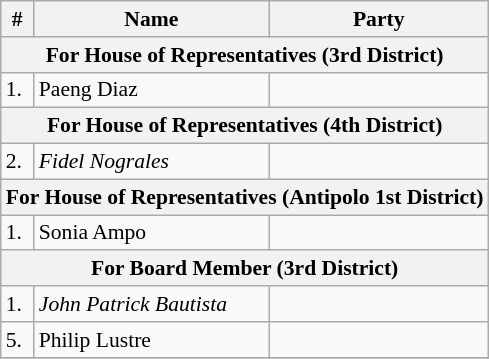<table class="wikitable" style="font-size:90%">
<tr>
<th>#</th>
<th width=150px>Name</th>
<th colspan=2 width=110px>Party</th>
</tr>
<tr>
<th colspan="5">For House of Representatives (3rd District)</th>
</tr>
<tr>
<td>1.</td>
<td>Paeng Diaz</td>
<td></td>
</tr>
<tr>
<th colspan="5">For House of Representatives (4th District)</th>
</tr>
<tr>
<td>2.</td>
<td><em>Fidel Nograles</em></td>
<td></td>
</tr>
<tr>
<th colspan="5">For House of Representatives (Antipolo 1st District)</th>
</tr>
<tr>
<td>1.</td>
<td>Sonia Ampo</td>
<td></td>
</tr>
<tr>
<th colspan="5">For Board Member (3rd District)</th>
</tr>
<tr>
<td>1.</td>
<td><em>John Patrick Bautista</em></td>
<td></td>
</tr>
<tr>
<td>5.</td>
<td>Philip Lustre</td>
<td></td>
</tr>
<tr>
</tr>
</table>
